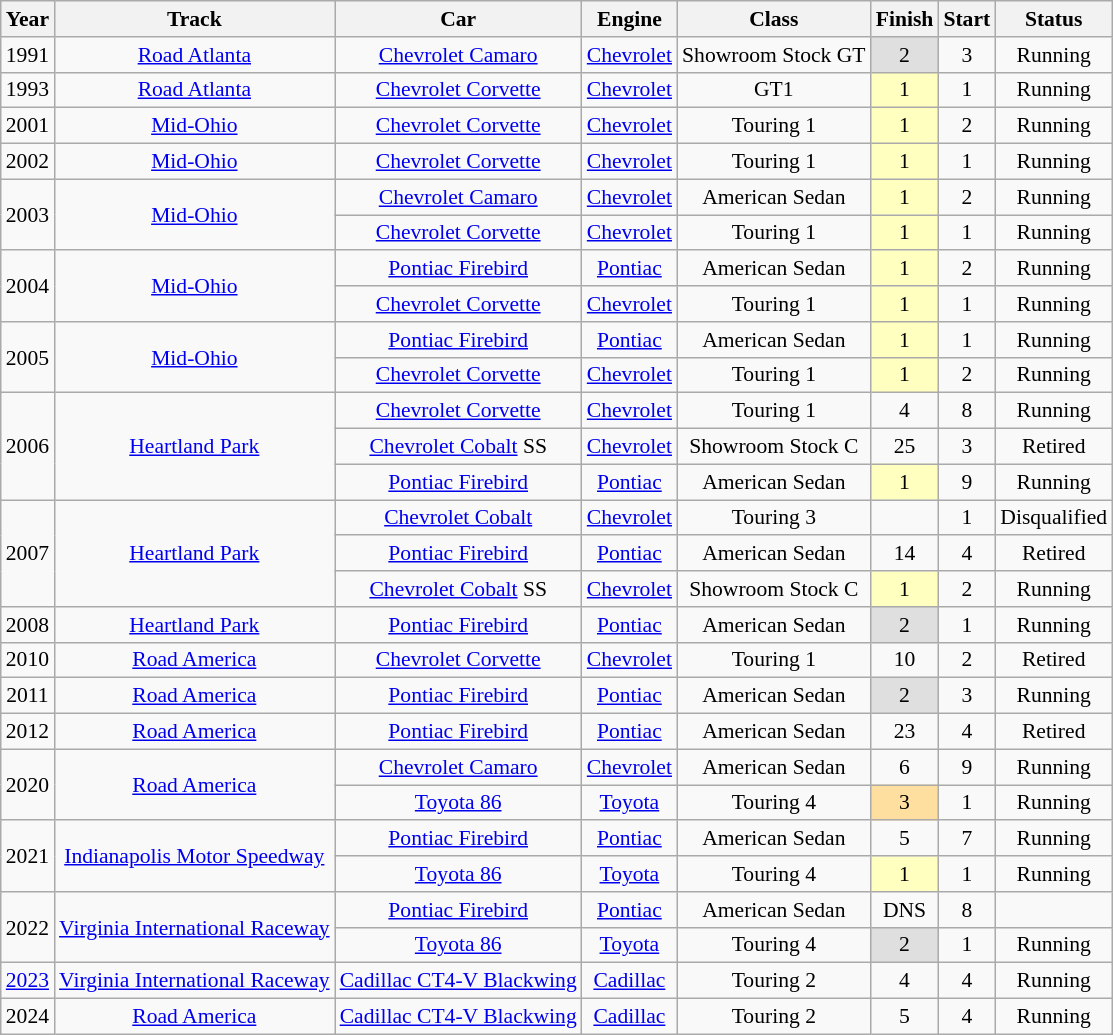<table class="wikitable" style="text-align:center; font-size:90%">
<tr>
<th>Year</th>
<th>Track</th>
<th>Car</th>
<th>Engine</th>
<th>Class</th>
<th>Finish</th>
<th>Start</th>
<th>Status</th>
</tr>
<tr>
<td>1991</td>
<td><a href='#'>Road Atlanta</a></td>
<td><a href='#'>Chevrolet Camaro</a></td>
<td><a href='#'>Chevrolet</a></td>
<td>Showroom Stock GT</td>
<td style="background:#DFDFDF;">2</td>
<td>3</td>
<td>Running</td>
</tr>
<tr>
<td>1993</td>
<td><a href='#'>Road Atlanta</a></td>
<td><a href='#'>Chevrolet Corvette</a></td>
<td><a href='#'>Chevrolet</a></td>
<td>GT1</td>
<td style="background:#FFFFBF;">1</td>
<td>1</td>
<td>Running</td>
</tr>
<tr>
<td>2001</td>
<td><a href='#'>Mid-Ohio</a></td>
<td><a href='#'>Chevrolet Corvette</a></td>
<td><a href='#'>Chevrolet</a></td>
<td>Touring 1</td>
<td style="background:#FFFFBF;">1</td>
<td>2</td>
<td>Running</td>
</tr>
<tr>
<td>2002</td>
<td><a href='#'>Mid-Ohio</a></td>
<td><a href='#'>Chevrolet Corvette</a></td>
<td><a href='#'>Chevrolet</a></td>
<td>Touring 1</td>
<td style="background:#FFFFBF;">1</td>
<td>1</td>
<td>Running</td>
</tr>
<tr>
<td rowspan=2>2003</td>
<td rowspan=2><a href='#'>Mid-Ohio</a></td>
<td><a href='#'>Chevrolet Camaro</a></td>
<td><a href='#'>Chevrolet</a></td>
<td>American Sedan</td>
<td style="background:#FFFFBF;">1</td>
<td>2</td>
<td>Running</td>
</tr>
<tr>
<td><a href='#'>Chevrolet Corvette</a></td>
<td><a href='#'>Chevrolet</a></td>
<td>Touring 1</td>
<td style="background:#FFFFBF;">1</td>
<td>1</td>
<td>Running</td>
</tr>
<tr>
<td rowspan=2>2004</td>
<td rowspan=2><a href='#'>Mid-Ohio</a></td>
<td><a href='#'>Pontiac Firebird</a></td>
<td><a href='#'>Pontiac</a></td>
<td>American Sedan</td>
<td style="background:#FFFFBF;">1</td>
<td>2</td>
<td>Running</td>
</tr>
<tr>
<td><a href='#'>Chevrolet Corvette</a></td>
<td><a href='#'>Chevrolet</a></td>
<td>Touring 1</td>
<td style="background:#FFFFBF;">1</td>
<td>1</td>
<td>Running</td>
</tr>
<tr>
<td rowspan=2>2005</td>
<td rowspan=2><a href='#'>Mid-Ohio</a></td>
<td><a href='#'>Pontiac Firebird</a></td>
<td><a href='#'>Pontiac</a></td>
<td>American Sedan</td>
<td style="background:#FFFFBF;">1</td>
<td>1</td>
<td>Running</td>
</tr>
<tr>
<td><a href='#'>Chevrolet Corvette</a></td>
<td><a href='#'>Chevrolet</a></td>
<td>Touring 1</td>
<td style="background:#FFFFBF;">1</td>
<td>2</td>
<td>Running</td>
</tr>
<tr>
<td rowspan=3>2006</td>
<td rowspan=3><a href='#'>Heartland Park</a></td>
<td><a href='#'>Chevrolet Corvette</a></td>
<td><a href='#'>Chevrolet</a></td>
<td>Touring 1</td>
<td>4</td>
<td>8</td>
<td>Running</td>
</tr>
<tr>
<td><a href='#'>Chevrolet Cobalt</a> SS</td>
<td><a href='#'>Chevrolet</a></td>
<td>Showroom Stock C</td>
<td>25</td>
<td>3</td>
<td>Retired</td>
</tr>
<tr>
<td><a href='#'>Pontiac Firebird</a></td>
<td><a href='#'>Pontiac</a></td>
<td>American Sedan</td>
<td style="background:#FFFFBF;">1</td>
<td>9</td>
<td>Running</td>
</tr>
<tr>
<td rowspan=3>2007</td>
<td rowspan=3><a href='#'>Heartland Park</a></td>
<td><a href='#'>Chevrolet Cobalt</a></td>
<td><a href='#'>Chevrolet</a></td>
<td>Touring 3</td>
<td></td>
<td>1</td>
<td>Disqualified</td>
</tr>
<tr>
<td><a href='#'>Pontiac Firebird</a></td>
<td><a href='#'>Pontiac</a></td>
<td>American Sedan</td>
<td>14</td>
<td>4</td>
<td>Retired</td>
</tr>
<tr>
<td><a href='#'>Chevrolet Cobalt</a> SS</td>
<td><a href='#'>Chevrolet</a></td>
<td>Showroom Stock C</td>
<td style="background:#FFFFBF;">1</td>
<td>2</td>
<td>Running</td>
</tr>
<tr>
<td>2008</td>
<td><a href='#'>Heartland Park</a></td>
<td><a href='#'>Pontiac Firebird</a></td>
<td><a href='#'>Pontiac</a></td>
<td>American Sedan</td>
<td style="background:#DFDFDF;">2</td>
<td>1</td>
<td>Running</td>
</tr>
<tr>
<td>2010</td>
<td><a href='#'>Road America</a></td>
<td><a href='#'>Chevrolet Corvette</a></td>
<td><a href='#'>Chevrolet</a></td>
<td>Touring 1</td>
<td>10</td>
<td>2</td>
<td>Retired</td>
</tr>
<tr>
<td>2011</td>
<td><a href='#'>Road America</a></td>
<td><a href='#'>Pontiac Firebird</a></td>
<td><a href='#'>Pontiac</a></td>
<td>American Sedan</td>
<td style="background:#DFDFDF;">2</td>
<td>3</td>
<td>Running</td>
</tr>
<tr>
<td>2012</td>
<td><a href='#'>Road America</a></td>
<td><a href='#'>Pontiac Firebird</a></td>
<td><a href='#'>Pontiac</a></td>
<td>American Sedan</td>
<td>23</td>
<td>4</td>
<td>Retired</td>
</tr>
<tr>
<td rowspan=2>2020</td>
<td rowspan=2><a href='#'>Road America</a></td>
<td><a href='#'>Chevrolet Camaro</a></td>
<td><a href='#'>Chevrolet</a></td>
<td>American Sedan</td>
<td>6</td>
<td>9</td>
<td>Running</td>
</tr>
<tr>
<td><a href='#'>Toyota 86</a></td>
<td><a href='#'>Toyota</a></td>
<td>Touring 4</td>
<td style="background:#FFDF9F;">3</td>
<td>1</td>
<td>Running</td>
</tr>
<tr>
<td rowspan=2>2021</td>
<td rowspan=2><a href='#'>Indianapolis Motor Speedway</a></td>
<td><a href='#'>Pontiac Firebird</a></td>
<td><a href='#'>Pontiac</a></td>
<td>American Sedan</td>
<td>5</td>
<td>7</td>
<td>Running</td>
</tr>
<tr>
<td><a href='#'>Toyota 86</a></td>
<td><a href='#'>Toyota</a></td>
<td>Touring 4</td>
<td style="background:#FFFFBF;">1</td>
<td>1</td>
<td>Running</td>
</tr>
<tr>
<td rowspan=2>2022</td>
<td rowspan=2><a href='#'>Virginia International Raceway</a></td>
<td><a href='#'>Pontiac Firebird</a></td>
<td><a href='#'>Pontiac</a></td>
<td>American Sedan</td>
<td>DNS</td>
<td>8</td>
<td></td>
</tr>
<tr>
<td><a href='#'>Toyota 86</a></td>
<td><a href='#'>Toyota</a></td>
<td>Touring 4</td>
<td style="background:#DFDFDF;">2</td>
<td>1</td>
<td>Running</td>
</tr>
<tr>
<td><a href='#'>2023</a></td>
<td><a href='#'>Virginia International Raceway</a></td>
<td><a href='#'>Cadillac CT4-V Blackwing</a></td>
<td><a href='#'>Cadillac</a></td>
<td>Touring 2</td>
<td>4</td>
<td>4</td>
<td>Running</td>
</tr>
<tr>
<td>2024</td>
<td><a href='#'>Road America</a></td>
<td><a href='#'>Cadillac CT4-V Blackwing</a></td>
<td><a href='#'>Cadillac</a></td>
<td>Touring 2</td>
<td>5</td>
<td>4</td>
<td>Running</td>
</tr>
</table>
